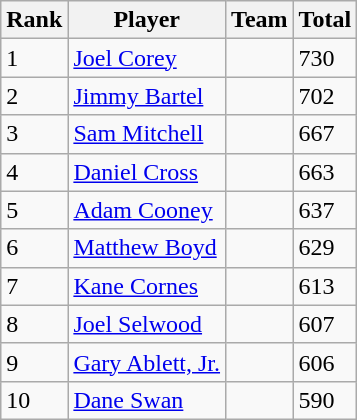<table class="wikitable">
<tr>
<th>Rank</th>
<th>Player</th>
<th>Team</th>
<th>Total</th>
</tr>
<tr>
<td>1</td>
<td><a href='#'>Joel Corey</a></td>
<td></td>
<td>730</td>
</tr>
<tr>
<td>2</td>
<td><a href='#'>Jimmy Bartel</a></td>
<td></td>
<td>702</td>
</tr>
<tr>
<td>3</td>
<td><a href='#'>Sam Mitchell</a></td>
<td></td>
<td>667</td>
</tr>
<tr>
<td>4</td>
<td><a href='#'>Daniel Cross</a></td>
<td></td>
<td>663</td>
</tr>
<tr>
<td>5</td>
<td><a href='#'>Adam Cooney</a></td>
<td></td>
<td>637</td>
</tr>
<tr>
<td>6</td>
<td><a href='#'>Matthew Boyd</a></td>
<td></td>
<td>629</td>
</tr>
<tr>
<td>7</td>
<td><a href='#'>Kane Cornes</a></td>
<td></td>
<td>613</td>
</tr>
<tr>
<td>8</td>
<td><a href='#'>Joel Selwood</a></td>
<td></td>
<td>607</td>
</tr>
<tr>
<td>9</td>
<td><a href='#'>Gary Ablett, Jr.</a></td>
<td></td>
<td>606</td>
</tr>
<tr>
<td>10</td>
<td><a href='#'>Dane Swan</a></td>
<td></td>
<td>590</td>
</tr>
</table>
